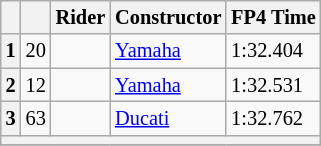<table class="wikitable sortable" style="font-size: 85%;">
<tr>
<th></th>
<th></th>
<th>Rider</th>
<th>Constructor</th>
<th>FP4 Time</th>
</tr>
<tr>
<th scope="row">1</th>
<td align="center">20</td>
<td></td>
<td><a href='#'>Yamaha</a></td>
<td>1:32.404</td>
</tr>
<tr>
<th scope="row">2</th>
<td align="center">12</td>
<td></td>
<td><a href='#'>Yamaha</a></td>
<td>1:32.531</td>
</tr>
<tr>
<th scope="row">3</th>
<td align="center">63</td>
<td></td>
<td><a href='#'>Ducati</a></td>
<td>1:32.762</td>
</tr>
<tr>
<th colspan=9></th>
</tr>
<tr>
</tr>
</table>
